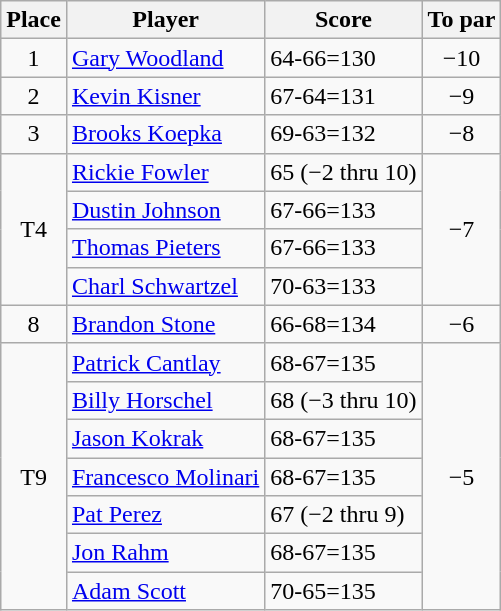<table class="wikitable">
<tr>
<th>Place</th>
<th>Player</th>
<th>Score</th>
<th>To par</th>
</tr>
<tr>
<td align=center>1</td>
<td> <a href='#'>Gary Woodland</a></td>
<td>64-66=130</td>
<td align=center>−10</td>
</tr>
<tr>
<td align=center>2</td>
<td> <a href='#'>Kevin Kisner</a></td>
<td>67-64=131</td>
<td align=center>−9</td>
</tr>
<tr>
<td align=center>3</td>
<td> <a href='#'>Brooks Koepka</a></td>
<td>69-63=132</td>
<td align=center>−8</td>
</tr>
<tr>
<td rowspan=4 align=center>T4</td>
<td> <a href='#'>Rickie Fowler</a></td>
<td>65 (−2 thru 10)</td>
<td rowspan=4 align=center>−7</td>
</tr>
<tr>
<td> <a href='#'>Dustin Johnson</a></td>
<td>67-66=133</td>
</tr>
<tr>
<td> <a href='#'>Thomas Pieters</a></td>
<td>67-66=133</td>
</tr>
<tr>
<td> <a href='#'>Charl Schwartzel</a></td>
<td>70-63=133</td>
</tr>
<tr>
<td align=center>8</td>
<td> <a href='#'>Brandon Stone</a></td>
<td>66-68=134</td>
<td align=center>−6</td>
</tr>
<tr>
<td rowspan=7 align=center>T9</td>
<td> <a href='#'>Patrick Cantlay</a></td>
<td>68-67=135</td>
<td rowspan=7 align=center>−5</td>
</tr>
<tr>
<td> <a href='#'>Billy Horschel</a></td>
<td>68 (−3 thru 10)</td>
</tr>
<tr>
<td> <a href='#'>Jason Kokrak</a></td>
<td>68-67=135</td>
</tr>
<tr>
<td> <a href='#'>Francesco Molinari</a></td>
<td>68-67=135</td>
</tr>
<tr>
<td> <a href='#'>Pat Perez</a></td>
<td>67 (−2 thru 9)</td>
</tr>
<tr>
<td> <a href='#'>Jon Rahm</a></td>
<td>68-67=135</td>
</tr>
<tr>
<td> <a href='#'>Adam Scott</a></td>
<td>70-65=135</td>
</tr>
</table>
